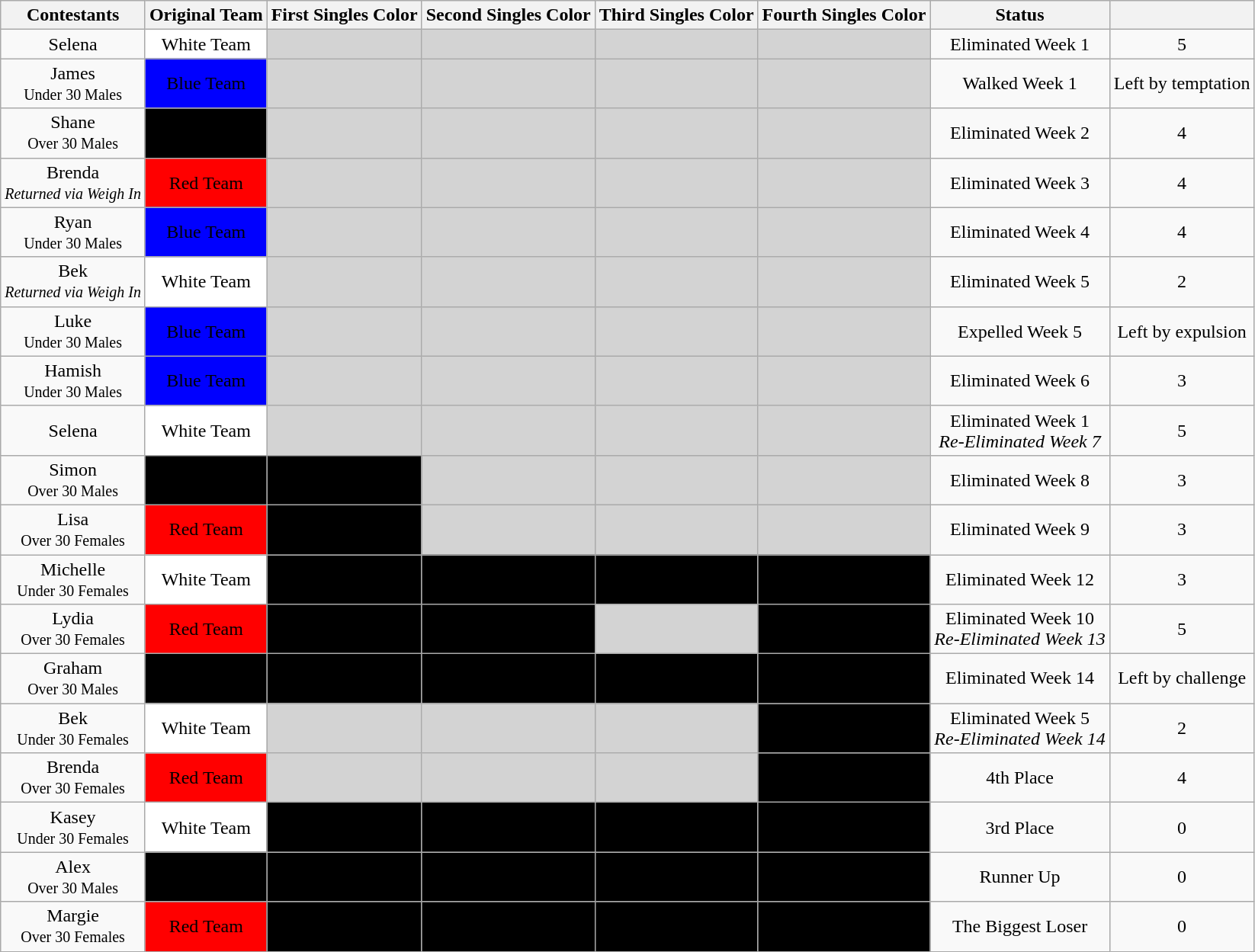<table class="wikitable" align="center" style="text-align:center">
<tr>
<th>Contestants</th>
<th>Original Team</th>
<th>First Singles Color</th>
<th>Second Singles Color</th>
<th>Third Singles Color</th>
<th>Fourth Singles Color</th>
<th>Status</th>
<th></th>
</tr>
<tr>
<td>Selena<br><small></small></td>
<td bgcolor="White" align="center">White Team</td>
<td bgcolor="lightgrey" colspan></td>
<td bgcolor="lightgrey" colspan></td>
<td bgcolor="lightgrey" colspan></td>
<td bgcolor="lightgrey" colspan></td>
<td>Eliminated Week 1</td>
<td>5</td>
</tr>
<tr>
<td>James<br><small>Under 30 Males</small></td>
<td bgcolor="Blue" align="center"><span>Blue Team</span></td>
<td bgcolor="lightgrey" colspan></td>
<td bgcolor="lightgrey" colspan></td>
<td bgcolor="lightgrey" colspan></td>
<td bgcolor="lightgrey" colspan></td>
<td>Walked Week 1</td>
<td>Left by temptation</td>
</tr>
<tr>
<td>Shane<br><small>Over 30 Males</small></td>
<td bgcolor="Black" align="center"><span>Black Team  </span></td>
<td bgcolor="lightgrey" colspan></td>
<td bgcolor="lightgrey" colspan></td>
<td bgcolor="lightgrey" colspan></td>
<td bgcolor="lightgrey" colspan></td>
<td>Eliminated Week 2</td>
<td>4</td>
</tr>
<tr>
<td>Brenda<br><small><em>Returned via Weigh In</em></small></td>
<td bgcolor="red" align="center"><span>Red Team</span></td>
<td bgcolor="lightgrey" colspan></td>
<td bgcolor="lightgrey" colspan></td>
<td bgcolor="lightgrey" colspan></td>
<td bgcolor="lightgrey" colspan></td>
<td>Eliminated Week 3</td>
<td>4</td>
</tr>
<tr>
<td>Ryan<br><small>Under 30 Males</small></td>
<td bgcolor="Blue" align="center"><span>Blue Team</span></td>
<td bgcolor="lightgrey" colspan></td>
<td bgcolor="lightgrey" colspan></td>
<td bgcolor="lightgrey" colspan></td>
<td bgcolor="lightgrey" colspan></td>
<td>Eliminated Week 4</td>
<td>4</td>
</tr>
<tr>
<td>Bek<br><small><em>Returned via Weigh In</em></small></td>
<td bgcolor="White" align="center">White Team</td>
<td bgcolor="lightgrey" colspan></td>
<td bgcolor="lightgrey" colspan></td>
<td bgcolor="lightgrey" colspan></td>
<td bgcolor="lightgrey" colspan></td>
<td>Eliminated Week 5</td>
<td>2</td>
</tr>
<tr>
<td>Luke<br><small>Under 30 Males</small></td>
<td bgcolor="Blue" align="center"><span>Blue Team</span></td>
<td bgcolor="lightgrey" colspan></td>
<td bgcolor="lightgrey" colspan></td>
<td bgcolor="lightgrey" colspan></td>
<td bgcolor="lightgrey" colspan></td>
<td>Expelled Week 5</td>
<td>Left by expulsion</td>
</tr>
<tr>
<td>Hamish<br><small>Under 30 Males</small></td>
<td bgcolor="Blue" align="center"><span>Blue Team</span></td>
<td bgcolor="lightgrey" colspan></td>
<td bgcolor="lightgrey" colspan></td>
<td bgcolor="lightgrey" colspan></td>
<td bgcolor="lightgrey" colspan></td>
<td>Eliminated Week 6</td>
<td>3</td>
</tr>
<tr>
<td>Selena<br><small></small></td>
<td bgcolor="White" align="center">White Team</td>
<td bgcolor="lightgrey" colspan></td>
<td bgcolor="lightgrey" colspan></td>
<td bgcolor="lightgrey" colspan></td>
<td bgcolor="lightgrey" colspan></td>
<td>Eliminated Week 1<br><em>Re-Eliminated Week 7</em></td>
<td>5</td>
</tr>
<tr>
<td>Simon<br><small>Over 30 Males</small></td>
<td bgcolor="Black" align="center"><span>Black Team</span></td>
<td bgcolor="Black" align="center"><span>Black Player</span></td>
<td bgcolor="lightgrey" colspan></td>
<td bgcolor="lightgrey" colspan></td>
<td bgcolor="lightgrey" colspan></td>
<td>Eliminated Week 8</td>
<td>3</td>
</tr>
<tr>
<td>Lisa<br><small>Over 30 Females</small></td>
<td bgcolor="red" align="center"><span>Red Team</span></td>
<td bgcolor="Black" align="center"><span>Black Player</span></td>
<td bgcolor="lightgrey" colspan></td>
<td bgcolor="lightgrey" colspan></td>
<td bgcolor="lightgrey" colspan></td>
<td>Eliminated Week 9</td>
<td>3</td>
</tr>
<tr>
<td>Michelle<br><small>Under 30 Females</small></td>
<td bgcolor="White" align="center">White Team</td>
<td bgcolor="Black" align="center"><span>Black Player</span></td>
<td bgcolor="Black" align="center"><span>Black Player</span></td>
<td bgcolor="Black" align="center"><span>Black Player</span></td>
<td bgcolor="Black" align="center"><span>Black Player</span></td>
<td>Eliminated Week 12</td>
<td>3</td>
</tr>
<tr>
<td>Lydia<br><small>Over 30 Females</small></td>
<td bgcolor="red" align="center"><span>Red Team</span></td>
<td bgcolor="Black" align="center"><span>Black Player</span></td>
<td bgcolor="Black" align="center"><span>Black Player</span></td>
<td bgcolor="lightgrey" colspan></td>
<td bgcolor="Black" align="center"><span>Black Player</span></td>
<td>Eliminated Week 10<br><em>Re-Eliminated Week 13</em></td>
<td>5</td>
</tr>
<tr>
<td>Graham<br><small>Over 30 Males</small></td>
<td bgcolor="Black" align="center"><span>Black Team</span></td>
<td bgcolor="Black" align="center"><span>Black Player</span></td>
<td bgcolor="Black" align="center"><span>Black Player</span></td>
<td bgcolor="Black" align="center"><span>Black Player</span></td>
<td bgcolor="Black" align="center"><span>Black Player</span></td>
<td>Eliminated Week 14</td>
<td>Left by challenge</td>
</tr>
<tr>
<td>Bek<br><small>Under 30 Females</small></td>
<td bgcolor="White" align="center">White Team</td>
<td bgcolor="lightgrey" colspan></td>
<td bgcolor="lightgrey" colspan></td>
<td bgcolor="lightgrey" colspan></td>
<td bgcolor="Black" align="center"><span>Black Player</span></td>
<td>Eliminated Week 5<br><em>Re-Eliminated Week 14</em></td>
<td>2</td>
</tr>
<tr>
<td>Brenda<br><small>Over 30 Females</small></td>
<td bgcolor="red" align="center"><span>Red Team</span></td>
<td bgcolor="lightgrey" colspan></td>
<td bgcolor="lightgrey" colspan></td>
<td bgcolor="lightgrey" colspan></td>
<td bgcolor="Black" align="center"><span>Black Player</span></td>
<td>4th Place</td>
<td>4</td>
</tr>
<tr>
<td>Kasey<br><small>Under 30 Females</small></td>
<td bgcolor="White" align="center">White Team</td>
<td bgcolor="Black" align="center"><span>Black Player</span></td>
<td bgcolor="Black" align="center"><span>Black Player</span></td>
<td bgcolor="Black" align="center"><span>Black Player</span></td>
<td bgcolor="Black" align="center"><span>Black Player</span></td>
<td>3rd Place</td>
<td>0</td>
</tr>
<tr>
<td>Alex<br><small>Over 30 Males</small></td>
<td bgcolor="Black" align="center"><span>Black Team</span></td>
<td bgcolor="Black" align="center"><span>Black Player</span></td>
<td bgcolor="Black" align="center"><span>Black Player</span></td>
<td bgcolor="Black" align="center"><span>Black Player</span></td>
<td bgcolor="Black" align="center"><span>Black Player</span></td>
<td>Runner Up</td>
<td>0</td>
</tr>
<tr>
<td>Margie<br><small>Over 30 Females</small></td>
<td bgcolor="red" align="center"><span>Red Team</span></td>
<td bgcolor="Black" align="center"><span>Black Player</span></td>
<td bgcolor="Black" align="center"><span>Black Player</span></td>
<td bgcolor="Black" align="center"><span>Black Player</span></td>
<td bgcolor="Black" align="center"><span>Black Player</span></td>
<td>The Biggest Loser</td>
<td>0</td>
</tr>
</table>
